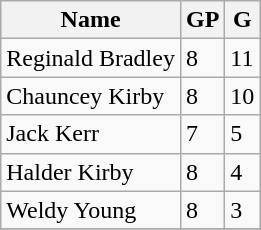<table class="wikitable">
<tr>
<th>Name</th>
<th>GP</th>
<th>G</th>
</tr>
<tr>
<td>Reginald Bradley</td>
<td>8</td>
<td>11</td>
</tr>
<tr>
<td>Chauncey Kirby</td>
<td>8</td>
<td>10</td>
</tr>
<tr>
<td>Jack Kerr</td>
<td>7</td>
<td>5</td>
</tr>
<tr>
<td>Halder Kirby</td>
<td>8</td>
<td>4</td>
</tr>
<tr>
<td>Weldy Young</td>
<td>8</td>
<td>3</td>
</tr>
<tr>
</tr>
</table>
